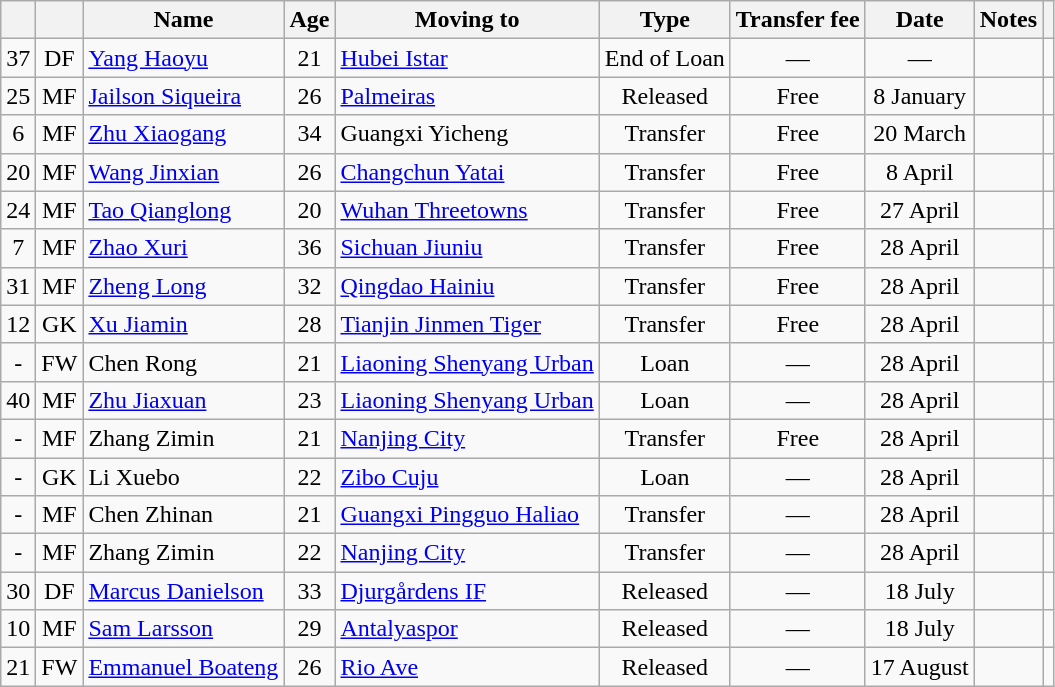<table class="wikitable" style="text-align: center ">
<tr>
<th></th>
<th></th>
<th>Name</th>
<th>Age</th>
<th>Moving to</th>
<th>Type</th>
<th>Transfer fee</th>
<th>Date</th>
<th>Notes</th>
<th></th>
</tr>
<tr>
<td>37</td>
<td>DF</td>
<td align="left"> <a href='#'>Yang Haoyu</a></td>
<td>21</td>
<td align="left"> <a href='#'>Hubei Istar</a></td>
<td>End of Loan</td>
<td>—</td>
<td>—</td>
<td></td>
<td></td>
</tr>
<tr>
<td>25</td>
<td>MF</td>
<td align="left"> <a href='#'>Jailson Siqueira</a></td>
<td>26</td>
<td align="left"> <a href='#'>Palmeiras</a></td>
<td>Released</td>
<td>Free</td>
<td>8 January</td>
<td></td>
<td></td>
</tr>
<tr>
<td>6</td>
<td>MF</td>
<td align="left"> <a href='#'>Zhu Xiaogang</a></td>
<td>34</td>
<td align="left"> Guangxi Yicheng</td>
<td>Transfer</td>
<td>Free</td>
<td>20 March</td>
<td></td>
<td></td>
</tr>
<tr>
<td>20</td>
<td>MF</td>
<td align="left"> <a href='#'>Wang Jinxian</a></td>
<td>26</td>
<td align="left"> <a href='#'>Changchun Yatai</a></td>
<td>Transfer</td>
<td>Free</td>
<td>8 April</td>
<td></td>
<td></td>
</tr>
<tr>
<td>24</td>
<td>MF</td>
<td align="left"> <a href='#'>Tao Qianglong</a></td>
<td>20</td>
<td align="left"> <a href='#'>Wuhan Threetowns</a></td>
<td>Transfer</td>
<td>Free</td>
<td>27 April</td>
<td></td>
<td></td>
</tr>
<tr>
<td>7</td>
<td>MF</td>
<td align="left"> <a href='#'>Zhao Xuri</a></td>
<td>36</td>
<td align="left"> <a href='#'>Sichuan Jiuniu</a></td>
<td>Transfer</td>
<td>Free</td>
<td>28 April</td>
<td></td>
<td></td>
</tr>
<tr>
<td>31</td>
<td>MF</td>
<td align="left"> <a href='#'>Zheng Long</a></td>
<td>32</td>
<td align="left"> <a href='#'>Qingdao Hainiu</a></td>
<td>Transfer</td>
<td>Free</td>
<td>28 April</td>
<td></td>
<td></td>
</tr>
<tr>
<td>12</td>
<td>GK</td>
<td align="left"> <a href='#'>Xu Jiamin</a></td>
<td>28</td>
<td align="left"> <a href='#'>Tianjin Jinmen Tiger</a></td>
<td>Transfer</td>
<td>Free</td>
<td>28 April</td>
<td></td>
<td></td>
</tr>
<tr>
<td>-</td>
<td>FW</td>
<td align="left"> Chen Rong</td>
<td>21</td>
<td align="left"> <a href='#'>Liaoning Shenyang Urban</a></td>
<td>Loan</td>
<td>—</td>
<td>28 April</td>
<td></td>
<td></td>
</tr>
<tr>
<td>40</td>
<td>MF</td>
<td align="left"> <a href='#'>Zhu Jiaxuan</a></td>
<td>23</td>
<td align="left"> <a href='#'>Liaoning Shenyang Urban</a></td>
<td>Loan</td>
<td>—</td>
<td>28 April</td>
<td></td>
<td></td>
</tr>
<tr>
<td>-</td>
<td>MF</td>
<td align="left"> Zhang Zimin</td>
<td>21</td>
<td align="left"> <a href='#'>Nanjing City</a></td>
<td>Transfer</td>
<td>Free</td>
<td>28 April</td>
<td></td>
<td></td>
</tr>
<tr>
<td>-</td>
<td>GK</td>
<td align="left"> Li Xuebo</td>
<td>22</td>
<td align="left"> <a href='#'>Zibo Cuju</a></td>
<td>Loan</td>
<td>—</td>
<td>28 April</td>
<td></td>
<td></td>
</tr>
<tr>
<td>-</td>
<td>MF</td>
<td align="left"> Chen Zhinan</td>
<td>21</td>
<td align="left"> <a href='#'>Guangxi Pingguo Haliao</a></td>
<td>Transfer</td>
<td>—</td>
<td>28 April</td>
<td></td>
<td></td>
</tr>
<tr>
<td>-</td>
<td>MF</td>
<td align="left"> Zhang Zimin</td>
<td>22</td>
<td align="left"> <a href='#'>Nanjing City</a></td>
<td>Transfer</td>
<td>—</td>
<td>28 April</td>
<td></td>
<td></td>
</tr>
<tr>
<td>30</td>
<td>DF</td>
<td align="left"> <a href='#'>Marcus Danielson</a></td>
<td>33</td>
<td align="left"> <a href='#'>Djurgårdens IF</a></td>
<td>Released</td>
<td>—</td>
<td>18 July</td>
<td></td>
<td></td>
</tr>
<tr>
<td>10</td>
<td>MF</td>
<td align="left"> <a href='#'>Sam Larsson</a></td>
<td>29</td>
<td align="left"> <a href='#'>Antalyaspor</a></td>
<td>Released</td>
<td>—</td>
<td>18 July</td>
<td></td>
<td></td>
</tr>
<tr>
<td>21</td>
<td>FW</td>
<td align="left"> <a href='#'>Emmanuel Boateng</a></td>
<td>26</td>
<td align="left"> <a href='#'>Rio Ave</a></td>
<td>Released</td>
<td>—</td>
<td>17 August</td>
<td></td>
<td></td>
</tr>
</table>
